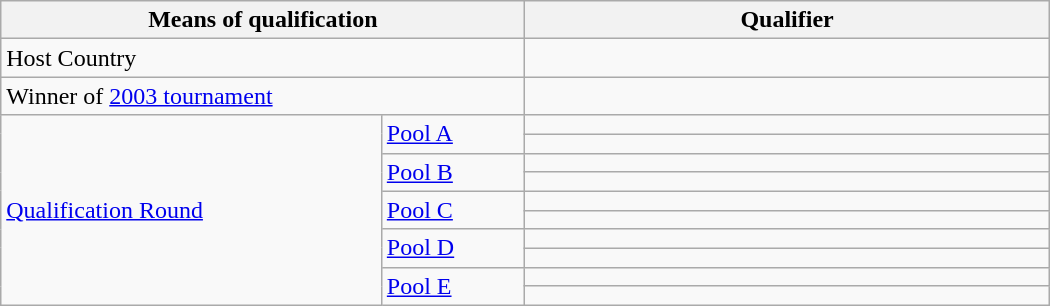<table class="wikitable" width=700>
<tr>
<th colspan=2 width=30%>Means of qualification</th>
<th width=30%>Qualifier</th>
</tr>
<tr>
<td colspan=2 rowspan=1>Host Country</td>
<td></td>
</tr>
<tr>
<td colspan=2 rowspan=1>Winner of <a href='#'>2003 tournament</a></td>
<td></td>
</tr>
<tr>
<td rowspan=10><a href='#'>Qualification Round</a></td>
<td rowspan=2><a href='#'>Pool A</a></td>
<td></td>
</tr>
<tr>
<td></td>
</tr>
<tr>
<td rowspan=2><a href='#'>Pool B</a></td>
<td></td>
</tr>
<tr>
<td></td>
</tr>
<tr>
<td rowspan=2><a href='#'>Pool C</a></td>
<td></td>
</tr>
<tr>
<td></td>
</tr>
<tr>
<td rowspan=2><a href='#'>Pool D</a></td>
<td></td>
</tr>
<tr>
<td></td>
</tr>
<tr>
<td rowspan=2><a href='#'>Pool E</a></td>
<td></td>
</tr>
<tr>
<td></td>
</tr>
</table>
